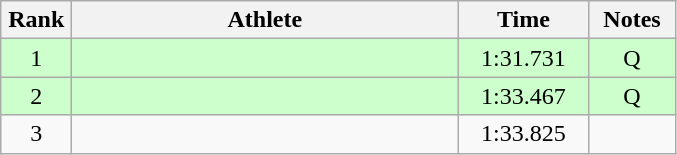<table class=wikitable style="text-align:center">
<tr>
<th width=40>Rank</th>
<th width=250>Athlete</th>
<th width=80>Time</th>
<th width=50>Notes</th>
</tr>
<tr bgcolor="ccffcc">
<td>1</td>
<td align=left></td>
<td>1:31.731</td>
<td>Q</td>
</tr>
<tr bgcolor="ccffcc">
<td>2</td>
<td align=left></td>
<td>1:33.467</td>
<td>Q</td>
</tr>
<tr>
<td>3</td>
<td align=left></td>
<td>1:33.825</td>
<td></td>
</tr>
</table>
